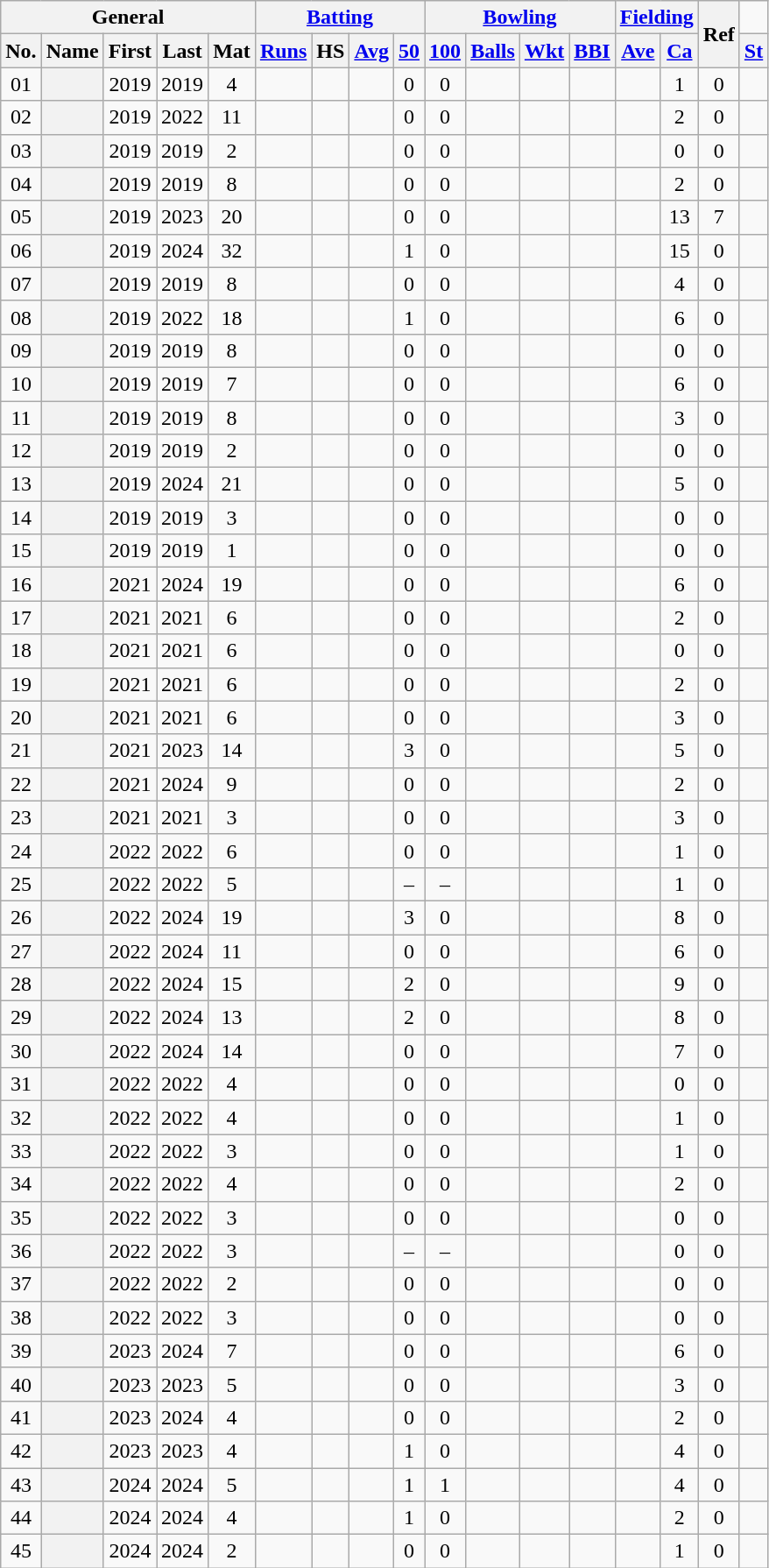<table class="wikitable plainrowheaders sortable">
<tr align="center">
<th scope="col" colspan=5 class="unsortable">General</th>
<th scope="col" colspan=4 class="unsortable"><a href='#'>Batting</a></th>
<th scope="col" colspan=4 class="unsortable"><a href='#'>Bowling</a></th>
<th scope="col" colspan=2 class="unsortable"><a href='#'>Fielding</a></th>
<th scope="col" rowspan=2 class="unsortable">Ref</th>
</tr>
<tr align="center">
<th scope="col">No.</th>
<th scope="col">Name</th>
<th scope="col">First</th>
<th scope="col">Last</th>
<th scope="col">Mat</th>
<th scope="col"><a href='#'>Runs</a></th>
<th scope="col">HS</th>
<th scope="col"><a href='#'>Avg</a></th>
<th scope="col"><a href='#'>50</a></th>
<th scope="col"><a href='#'>100</a></th>
<th scope="col"><a href='#'>Balls</a></th>
<th scope="col"><a href='#'>Wkt</a></th>
<th scope="col"><a href='#'>BBI</a></th>
<th scope="col"><a href='#'>Ave</a></th>
<th scope="col"><a href='#'>Ca</a></th>
<th scope="col"><a href='#'>St</a></th>
</tr>
<tr align="center">
<td><span>0</span>1</td>
<th scope="row" align="left"></th>
<td>2019</td>
<td>2019</td>
<td>4</td>
<td></td>
<td></td>
<td></td>
<td>0</td>
<td>0</td>
<td></td>
<td></td>
<td></td>
<td></td>
<td>1</td>
<td>0</td>
<td></td>
</tr>
<tr align="center">
<td><span>0</span>2</td>
<th scope="row" align="left"></th>
<td>2019</td>
<td>2022</td>
<td>11</td>
<td></td>
<td></td>
<td></td>
<td>0</td>
<td>0</td>
<td></td>
<td></td>
<td></td>
<td></td>
<td>2</td>
<td>0</td>
<td></td>
</tr>
<tr align="center">
<td><span>0</span>3</td>
<th scope="row" align="left"></th>
<td>2019</td>
<td>2019</td>
<td>2</td>
<td></td>
<td></td>
<td></td>
<td>0</td>
<td>0</td>
<td></td>
<td></td>
<td></td>
<td></td>
<td>0</td>
<td>0</td>
<td></td>
</tr>
<tr align="center">
<td><span>0</span>4</td>
<th scope="row" align="left"></th>
<td>2019</td>
<td>2019</td>
<td>8</td>
<td></td>
<td></td>
<td></td>
<td>0</td>
<td>0</td>
<td></td>
<td></td>
<td></td>
<td></td>
<td>2</td>
<td>0</td>
<td></td>
</tr>
<tr align="center">
<td><span>0</span>5</td>
<th scope="row" align="left"></th>
<td>2019</td>
<td>2023</td>
<td>20</td>
<td></td>
<td></td>
<td></td>
<td>0</td>
<td>0</td>
<td></td>
<td></td>
<td></td>
<td></td>
<td>13</td>
<td>7</td>
<td></td>
</tr>
<tr align="center">
<td><span>0</span>6</td>
<th scope="row" align="left"></th>
<td>2019</td>
<td>2024</td>
<td>32</td>
<td></td>
<td></td>
<td></td>
<td>1</td>
<td>0</td>
<td></td>
<td></td>
<td></td>
<td></td>
<td>15</td>
<td>0</td>
<td></td>
</tr>
<tr align="center">
<td><span>0</span>7</td>
<th scope="row" align="left"></th>
<td>2019</td>
<td>2019</td>
<td>8</td>
<td></td>
<td></td>
<td></td>
<td>0</td>
<td>0</td>
<td></td>
<td></td>
<td></td>
<td></td>
<td>4</td>
<td>0</td>
<td></td>
</tr>
<tr align="center">
<td><span>0</span>8</td>
<th scope="row" align="left"></th>
<td>2019</td>
<td>2022</td>
<td>18</td>
<td></td>
<td></td>
<td></td>
<td>1</td>
<td>0</td>
<td></td>
<td></td>
<td></td>
<td></td>
<td>6</td>
<td>0</td>
<td></td>
</tr>
<tr align="center">
<td><span>0</span>9</td>
<th scope="row" align="left"></th>
<td>2019</td>
<td>2019</td>
<td>8</td>
<td></td>
<td></td>
<td></td>
<td>0</td>
<td>0</td>
<td></td>
<td></td>
<td></td>
<td></td>
<td>0</td>
<td>0</td>
<td></td>
</tr>
<tr align="center">
<td>10</td>
<th scope="row" align="left"></th>
<td>2019</td>
<td>2019</td>
<td>7</td>
<td></td>
<td></td>
<td></td>
<td>0</td>
<td>0</td>
<td></td>
<td></td>
<td></td>
<td></td>
<td>6</td>
<td>0</td>
<td></td>
</tr>
<tr align="center">
<td>11</td>
<th scope="row" align="left"></th>
<td>2019</td>
<td>2019</td>
<td>8</td>
<td></td>
<td></td>
<td></td>
<td>0</td>
<td>0</td>
<td></td>
<td></td>
<td></td>
<td></td>
<td>3</td>
<td>0</td>
<td></td>
</tr>
<tr align="center">
<td>12</td>
<th scope="row" align="left"></th>
<td>2019</td>
<td>2019</td>
<td>2</td>
<td></td>
<td></td>
<td></td>
<td>0</td>
<td>0</td>
<td></td>
<td></td>
<td></td>
<td></td>
<td>0</td>
<td>0</td>
<td></td>
</tr>
<tr align="center">
<td>13</td>
<th scope="row" align="left"></th>
<td>2019</td>
<td>2024</td>
<td>21</td>
<td></td>
<td></td>
<td></td>
<td>0</td>
<td>0</td>
<td></td>
<td></td>
<td></td>
<td></td>
<td>5</td>
<td>0</td>
<td></td>
</tr>
<tr align="center">
<td>14</td>
<th scope="row" align="left"></th>
<td>2019</td>
<td>2019</td>
<td>3</td>
<td></td>
<td></td>
<td></td>
<td>0</td>
<td>0</td>
<td></td>
<td></td>
<td></td>
<td></td>
<td>0</td>
<td>0</td>
<td></td>
</tr>
<tr align="center">
<td>15</td>
<th scope="row" align="left"></th>
<td>2019</td>
<td>2019</td>
<td>1</td>
<td></td>
<td></td>
<td></td>
<td>0</td>
<td>0</td>
<td></td>
<td></td>
<td></td>
<td></td>
<td>0</td>
<td>0</td>
<td></td>
</tr>
<tr align="center">
<td>16</td>
<th scope="row" align="left"></th>
<td>2021</td>
<td>2024</td>
<td>19</td>
<td></td>
<td></td>
<td></td>
<td>0</td>
<td>0</td>
<td></td>
<td></td>
<td></td>
<td></td>
<td>6</td>
<td>0</td>
<td></td>
</tr>
<tr align="center">
<td>17</td>
<th scope="row" align="left"></th>
<td>2021</td>
<td>2021</td>
<td>6</td>
<td></td>
<td></td>
<td></td>
<td>0</td>
<td>0</td>
<td></td>
<td></td>
<td></td>
<td></td>
<td>2</td>
<td>0</td>
<td></td>
</tr>
<tr align="center">
<td>18</td>
<th scope="row" align="left"></th>
<td>2021</td>
<td>2021</td>
<td>6</td>
<td></td>
<td></td>
<td></td>
<td>0</td>
<td>0</td>
<td></td>
<td></td>
<td></td>
<td></td>
<td>0</td>
<td>0</td>
<td></td>
</tr>
<tr align="center">
<td>19</td>
<th scope="row" align="left"></th>
<td>2021</td>
<td>2021</td>
<td>6</td>
<td></td>
<td></td>
<td></td>
<td>0</td>
<td>0</td>
<td></td>
<td></td>
<td></td>
<td></td>
<td>2</td>
<td>0</td>
<td></td>
</tr>
<tr align="center">
<td>20</td>
<th scope="row" align="left"></th>
<td>2021</td>
<td>2021</td>
<td>6</td>
<td></td>
<td></td>
<td></td>
<td>0</td>
<td>0</td>
<td></td>
<td></td>
<td></td>
<td></td>
<td>3</td>
<td>0</td>
<td></td>
</tr>
<tr align="center">
<td>21</td>
<th scope="row" align="left"></th>
<td>2021</td>
<td>2023</td>
<td>14</td>
<td></td>
<td></td>
<td></td>
<td>3</td>
<td>0</td>
<td></td>
<td></td>
<td></td>
<td></td>
<td>5</td>
<td>0</td>
<td></td>
</tr>
<tr align="center">
<td>22</td>
<th scope="row" align="left"></th>
<td>2021</td>
<td>2024</td>
<td>9</td>
<td></td>
<td></td>
<td></td>
<td>0</td>
<td>0</td>
<td></td>
<td></td>
<td></td>
<td></td>
<td>2</td>
<td>0</td>
<td></td>
</tr>
<tr align="center">
<td>23</td>
<th scope="row" align="left"></th>
<td>2021</td>
<td>2021</td>
<td>3</td>
<td></td>
<td></td>
<td></td>
<td>0</td>
<td>0</td>
<td></td>
<td></td>
<td></td>
<td></td>
<td>3</td>
<td>0</td>
<td></td>
</tr>
<tr align="center">
<td>24</td>
<th scope="row" align="left"></th>
<td>2022</td>
<td>2022</td>
<td>6</td>
<td></td>
<td></td>
<td></td>
<td>0</td>
<td>0</td>
<td></td>
<td></td>
<td></td>
<td></td>
<td>1</td>
<td>0</td>
<td></td>
</tr>
<tr align="center">
<td>25</td>
<th scope="row" align="left"></th>
<td>2022</td>
<td>2022</td>
<td>5</td>
<td></td>
<td></td>
<td></td>
<td>–</td>
<td>–</td>
<td></td>
<td></td>
<td></td>
<td></td>
<td>1</td>
<td>0</td>
<td></td>
</tr>
<tr align="center">
<td>26</td>
<th scope="row" align="left"></th>
<td>2022</td>
<td>2024</td>
<td>19</td>
<td></td>
<td></td>
<td></td>
<td>3</td>
<td>0</td>
<td></td>
<td></td>
<td></td>
<td></td>
<td>8</td>
<td>0</td>
<td></td>
</tr>
<tr align="center">
<td>27</td>
<th scope="row" align="left"></th>
<td>2022</td>
<td>2024</td>
<td>11</td>
<td></td>
<td></td>
<td></td>
<td>0</td>
<td>0</td>
<td></td>
<td></td>
<td></td>
<td></td>
<td>6</td>
<td>0</td>
<td></td>
</tr>
<tr align="center">
<td>28</td>
<th scope="row" align="left"></th>
<td>2022</td>
<td>2024</td>
<td>15</td>
<td></td>
<td></td>
<td></td>
<td>2</td>
<td>0</td>
<td></td>
<td></td>
<td></td>
<td></td>
<td>9</td>
<td>0</td>
<td></td>
</tr>
<tr align="center">
<td>29</td>
<th scope="row" align="left"></th>
<td>2022</td>
<td>2024</td>
<td>13</td>
<td></td>
<td></td>
<td></td>
<td>2</td>
<td>0</td>
<td></td>
<td></td>
<td></td>
<td></td>
<td>8</td>
<td>0</td>
<td></td>
</tr>
<tr align="center">
<td>30</td>
<th scope="row" align="left"></th>
<td>2022</td>
<td>2024</td>
<td>14</td>
<td></td>
<td></td>
<td></td>
<td>0</td>
<td>0</td>
<td></td>
<td></td>
<td></td>
<td></td>
<td>7</td>
<td>0</td>
<td></td>
</tr>
<tr align="center">
<td>31</td>
<th scope="row" align="left"></th>
<td>2022</td>
<td>2022</td>
<td>4</td>
<td></td>
<td></td>
<td></td>
<td>0</td>
<td>0</td>
<td></td>
<td></td>
<td></td>
<td></td>
<td>0</td>
<td>0</td>
<td></td>
</tr>
<tr align="center">
<td>32</td>
<th scope="row" align="left"></th>
<td>2022</td>
<td>2022</td>
<td>4</td>
<td></td>
<td></td>
<td></td>
<td>0</td>
<td>0</td>
<td></td>
<td></td>
<td></td>
<td></td>
<td>1</td>
<td>0</td>
<td></td>
</tr>
<tr align="center">
<td>33</td>
<th scope="row" align="left"></th>
<td>2022</td>
<td>2022</td>
<td>3</td>
<td></td>
<td></td>
<td></td>
<td>0</td>
<td>0</td>
<td></td>
<td></td>
<td></td>
<td></td>
<td>1</td>
<td>0</td>
<td></td>
</tr>
<tr align="center">
<td>34</td>
<th scope="row" align="left"></th>
<td>2022</td>
<td>2022</td>
<td>4</td>
<td></td>
<td></td>
<td></td>
<td>0</td>
<td>0</td>
<td></td>
<td></td>
<td></td>
<td></td>
<td>2</td>
<td>0</td>
<td></td>
</tr>
<tr align="center">
<td>35</td>
<th scope="row" align="left"></th>
<td>2022</td>
<td>2022</td>
<td>3</td>
<td></td>
<td></td>
<td></td>
<td>0</td>
<td>0</td>
<td></td>
<td></td>
<td></td>
<td></td>
<td>0</td>
<td>0</td>
<td></td>
</tr>
<tr align="center">
<td>36</td>
<th scope="row" align="left"></th>
<td>2022</td>
<td>2022</td>
<td>3</td>
<td></td>
<td></td>
<td></td>
<td>–</td>
<td>–</td>
<td></td>
<td></td>
<td></td>
<td></td>
<td>0</td>
<td>0</td>
<td></td>
</tr>
<tr align="center">
<td>37</td>
<th scope="row" align="left"></th>
<td>2022</td>
<td>2022</td>
<td>2</td>
<td></td>
<td></td>
<td></td>
<td>0</td>
<td>0</td>
<td></td>
<td></td>
<td></td>
<td></td>
<td>0</td>
<td>0</td>
<td></td>
</tr>
<tr align="center">
<td>38</td>
<th scope="row" align="left"></th>
<td>2022</td>
<td>2022</td>
<td>3</td>
<td></td>
<td></td>
<td></td>
<td>0</td>
<td>0</td>
<td></td>
<td></td>
<td></td>
<td></td>
<td>0</td>
<td>0</td>
<td></td>
</tr>
<tr align="center">
<td>39</td>
<th scope="row" align="left"></th>
<td>2023</td>
<td>2024</td>
<td>7</td>
<td></td>
<td></td>
<td></td>
<td>0</td>
<td>0</td>
<td></td>
<td></td>
<td></td>
<td></td>
<td>6</td>
<td>0</td>
<td></td>
</tr>
<tr align="center">
<td>40</td>
<th scope="row" align="left"></th>
<td>2023</td>
<td>2023</td>
<td>5</td>
<td></td>
<td></td>
<td></td>
<td>0</td>
<td>0</td>
<td></td>
<td></td>
<td></td>
<td></td>
<td>3</td>
<td>0</td>
<td></td>
</tr>
<tr align="center">
<td>41</td>
<th scope="row" align="left"></th>
<td>2023</td>
<td>2024</td>
<td>4</td>
<td></td>
<td></td>
<td></td>
<td>0</td>
<td>0</td>
<td></td>
<td></td>
<td></td>
<td></td>
<td>2</td>
<td>0</td>
<td></td>
</tr>
<tr align="center">
<td>42</td>
<th scope="row" align="left"></th>
<td>2023</td>
<td>2023</td>
<td>4</td>
<td></td>
<td></td>
<td></td>
<td>1</td>
<td>0</td>
<td></td>
<td></td>
<td></td>
<td></td>
<td>4</td>
<td>0</td>
<td></td>
</tr>
<tr align="center">
<td>43</td>
<th scope="row" align="left"></th>
<td>2024</td>
<td>2024</td>
<td>5</td>
<td></td>
<td></td>
<td></td>
<td>1</td>
<td>1</td>
<td></td>
<td></td>
<td></td>
<td></td>
<td>4</td>
<td>0</td>
<td></td>
</tr>
<tr align="center">
<td>44</td>
<th scope="row" align="left"></th>
<td>2024</td>
<td>2024</td>
<td>4</td>
<td></td>
<td></td>
<td></td>
<td>1</td>
<td>0</td>
<td></td>
<td></td>
<td></td>
<td></td>
<td>2</td>
<td>0</td>
<td></td>
</tr>
<tr align="center">
<td>45</td>
<th scope="row" align="left"></th>
<td>2024</td>
<td>2024</td>
<td>2</td>
<td></td>
<td></td>
<td></td>
<td>0</td>
<td>0</td>
<td></td>
<td></td>
<td></td>
<td></td>
<td>1</td>
<td>0</td>
<td></td>
</tr>
</table>
